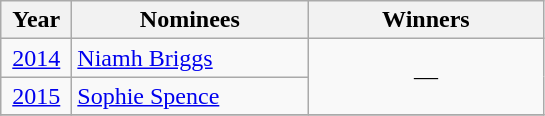<table class="wikitable">
<tr>
<th width=40 align=center>Year</th>
<th width=150>Nominees</th>
<th width=150>Winners</th>
</tr>
<tr>
<td align=center><a href='#'>2014</a></td>
<td><a href='#'>Niamh Briggs</a></td>
<td align=center rowspan=2>—</td>
</tr>
<tr>
<td align=center><a href='#'>2015</a></td>
<td><a href='#'>Sophie Spence</a></td>
</tr>
<tr>
</tr>
</table>
